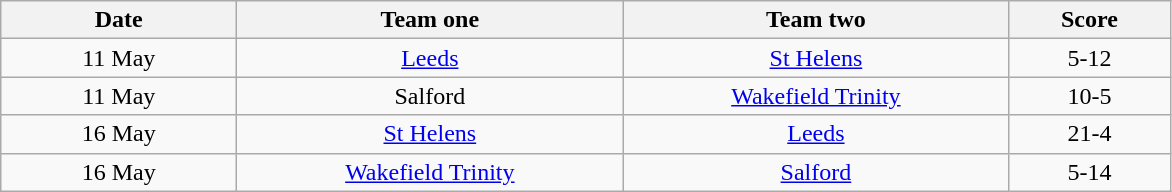<table class="wikitable" style="text-align: center">
<tr>
<th width=150>Date</th>
<th width=250>Team one</th>
<th width=250>Team two</th>
<th width=100>Score</th>
</tr>
<tr>
<td>11 May</td>
<td><a href='#'>Leeds</a></td>
<td><a href='#'>St Helens</a></td>
<td>5-12</td>
</tr>
<tr>
<td>11 May</td>
<td>Salford</td>
<td><a href='#'>Wakefield Trinity</a></td>
<td>10-5</td>
</tr>
<tr>
<td>16 May</td>
<td><a href='#'>St Helens</a></td>
<td><a href='#'>Leeds</a></td>
<td>21-4</td>
</tr>
<tr>
<td>16 May</td>
<td><a href='#'>Wakefield Trinity</a></td>
<td><a href='#'>Salford</a></td>
<td>5-14</td>
</tr>
</table>
